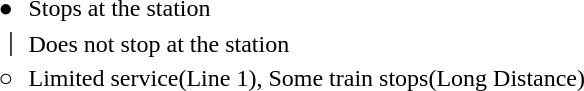<table>
<tr>
<td>●</td>
<td>Stops at the station</td>
</tr>
<tr>
<td>｜</td>
<td>Does not stop at the station</td>
</tr>
<tr>
<td>○</td>
<td>Limited service(Line 1), Some train stops(Long Distance)</td>
</tr>
</table>
